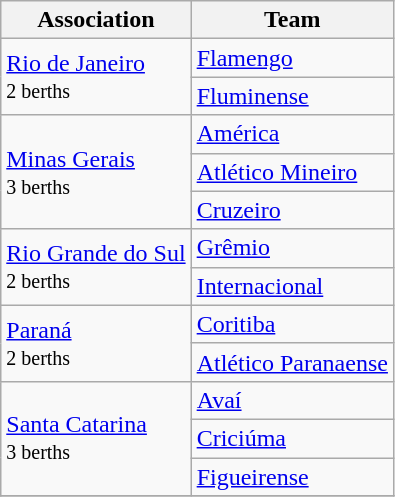<table class="wikitable">
<tr>
<th>Association</th>
<th>Team </th>
</tr>
<tr>
<td rowspan="2"> <a href='#'>Rio de Janeiro</a><br><small>2 berths</small></td>
<td><a href='#'>Flamengo</a></td>
</tr>
<tr>
<td><a href='#'>Fluminense</a></td>
</tr>
<tr>
<td rowspan="3"> <a href='#'>Minas Gerais</a><br><small>3 berths</small></td>
<td><a href='#'>América</a></td>
</tr>
<tr>
<td><a href='#'>Atlético Mineiro</a></td>
</tr>
<tr>
<td><a href='#'>Cruzeiro</a></td>
</tr>
<tr>
<td rowspan="2"> <a href='#'>Rio Grande do Sul</a><br><small>2 berths</small></td>
<td><a href='#'>Grêmio</a></td>
</tr>
<tr>
<td><a href='#'>Internacional</a></td>
</tr>
<tr>
<td rowspan="2"> <a href='#'>Paraná</a><br><small>2 berths</small></td>
<td><a href='#'>Coritiba</a></td>
</tr>
<tr>
<td><a href='#'>Atlético Paranaense</a></td>
</tr>
<tr>
<td rowspan="3"> <a href='#'>Santa Catarina</a><br><small>3 berths</small></td>
<td><a href='#'>Avaí</a></td>
</tr>
<tr>
<td><a href='#'>Criciúma</a></td>
</tr>
<tr>
<td><a href='#'>Figueirense</a></td>
</tr>
<tr>
</tr>
</table>
